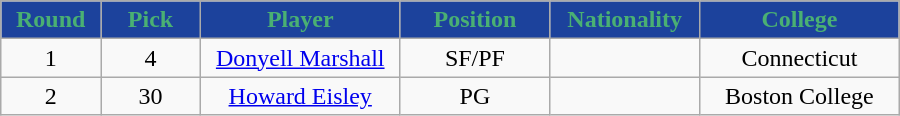<table class="wikitable sortable sortable">
<tr>
<th style="background:#1C429C; color:#4AB073" width="10%">Round</th>
<th style="background:#1C429C; color:#4AB073" width="10%">Pick</th>
<th style="background:#1C429C; color:#4AB073" width="20%">Player</th>
<th style="background:#1C429C; color:#4AB073" width="15%">Position</th>
<th style="background:#1C429C; color:#4AB073" width="15%">Nationality</th>
<th style="background:#1C429C; color:#4AB073" width="20%">College</th>
</tr>
<tr style="text-align: center">
<td>1</td>
<td>4</td>
<td><a href='#'>Donyell Marshall</a></td>
<td>SF/PF</td>
<td></td>
<td>Connecticut</td>
</tr>
<tr style="text-align: center">
<td>2</td>
<td>30</td>
<td><a href='#'>Howard Eisley</a></td>
<td>PG</td>
<td></td>
<td>Boston College</td>
</tr>
</table>
